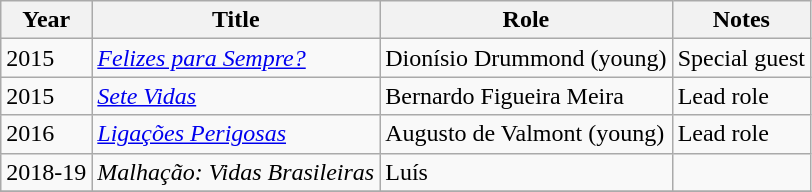<table class="wikitable sortable">
<tr>
<th>Year</th>
<th>Title</th>
<th>Role</th>
<th>Notes</th>
</tr>
<tr>
<td>2015</td>
<td><em><a href='#'>Felizes para Sempre?</a></em></td>
<td>Dionísio Drummond (young)</td>
<td>Special guest</td>
</tr>
<tr>
<td>2015</td>
<td><em><a href='#'>Sete Vidas</a></em></td>
<td>Bernardo Figueira Meira</td>
<td>Lead role</td>
</tr>
<tr>
<td>2016</td>
<td><em><a href='#'>Ligações Perigosas</a></em></td>
<td>Augusto de Valmont (young)</td>
<td>Lead role</td>
</tr>
<tr>
<td>2018-19</td>
<td><em>Malhação: Vidas Brasileiras</em></td>
<td>Luís</td>
<td></td>
</tr>
<tr>
</tr>
</table>
